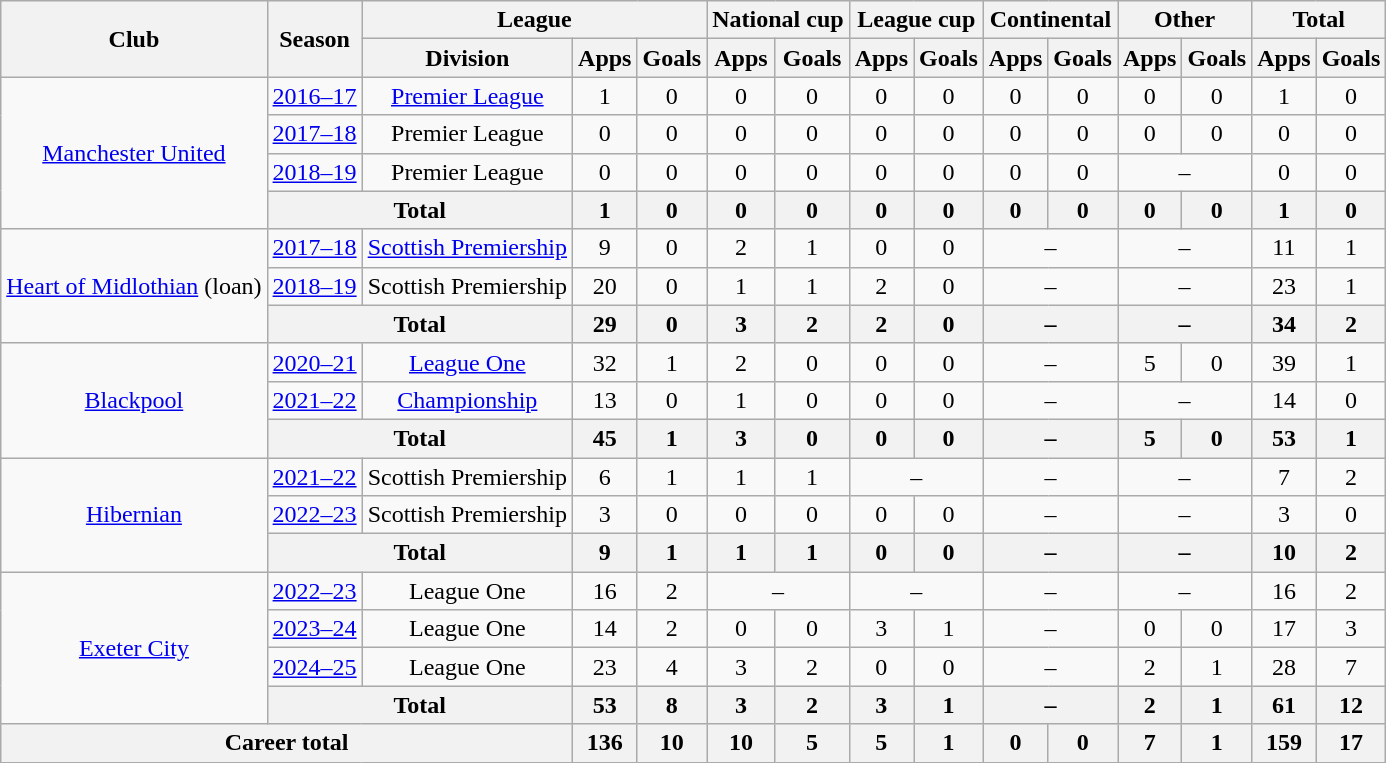<table class="wikitable" style="text-align:center">
<tr>
<th rowspan="2">Club</th>
<th rowspan="2">Season</th>
<th colspan="3">League</th>
<th colspan="2">National cup</th>
<th colspan="2">League cup</th>
<th colspan="2">Continental</th>
<th colspan="2">Other</th>
<th colspan="2">Total</th>
</tr>
<tr>
<th>Division</th>
<th>Apps</th>
<th>Goals</th>
<th>Apps</th>
<th>Goals</th>
<th>Apps</th>
<th>Goals</th>
<th>Apps</th>
<th>Goals</th>
<th>Apps</th>
<th>Goals</th>
<th>Apps</th>
<th>Goals</th>
</tr>
<tr>
<td rowspan="4"><a href='#'>Manchester United</a></td>
<td><a href='#'>2016–17</a></td>
<td><a href='#'>Premier League</a></td>
<td>1</td>
<td>0</td>
<td>0</td>
<td>0</td>
<td>0</td>
<td>0</td>
<td>0</td>
<td>0</td>
<td>0</td>
<td>0</td>
<td>1</td>
<td>0</td>
</tr>
<tr>
<td><a href='#'>2017–18</a></td>
<td>Premier League</td>
<td>0</td>
<td>0</td>
<td>0</td>
<td>0</td>
<td>0</td>
<td>0</td>
<td>0</td>
<td>0</td>
<td>0</td>
<td>0</td>
<td>0</td>
<td>0</td>
</tr>
<tr>
<td><a href='#'>2018–19</a></td>
<td>Premier League</td>
<td>0</td>
<td>0</td>
<td>0</td>
<td>0</td>
<td>0</td>
<td>0</td>
<td>0</td>
<td>0</td>
<td colspan="2">–</td>
<td>0</td>
<td>0</td>
</tr>
<tr>
<th colspan="2">Total</th>
<th>1</th>
<th>0</th>
<th>0</th>
<th>0</th>
<th>0</th>
<th>0</th>
<th>0</th>
<th>0</th>
<th>0</th>
<th>0</th>
<th>1</th>
<th>0</th>
</tr>
<tr>
<td rowspan="3"><a href='#'>Heart of Midlothian</a> (loan)</td>
<td><a href='#'>2017–18</a></td>
<td><a href='#'>Scottish Premiership</a></td>
<td>9</td>
<td>0</td>
<td>2</td>
<td>1</td>
<td>0</td>
<td>0</td>
<td colspan="2">–</td>
<td colspan="2">–</td>
<td>11</td>
<td>1</td>
</tr>
<tr>
<td><a href='#'>2018–19</a></td>
<td>Scottish Premiership</td>
<td>20</td>
<td>0</td>
<td>1</td>
<td>1</td>
<td>2</td>
<td>0</td>
<td colspan="2">–</td>
<td colspan="2">–</td>
<td>23</td>
<td>1</td>
</tr>
<tr>
<th colspan="2">Total</th>
<th>29</th>
<th>0</th>
<th>3</th>
<th>2</th>
<th>2</th>
<th>0</th>
<th colspan="2">–</th>
<th colspan="2">–</th>
<th>34</th>
<th>2</th>
</tr>
<tr>
<td rowspan="3"><a href='#'>Blackpool</a></td>
<td><a href='#'>2020–21</a></td>
<td><a href='#'>League One</a></td>
<td>32</td>
<td>1</td>
<td>2</td>
<td>0</td>
<td>0</td>
<td>0</td>
<td colspan="2">–</td>
<td>5</td>
<td>0</td>
<td>39</td>
<td>1</td>
</tr>
<tr>
<td><a href='#'>2021–22</a></td>
<td><a href='#'>Championship</a></td>
<td>13</td>
<td>0</td>
<td>1</td>
<td>0</td>
<td>0</td>
<td>0</td>
<td colspan="2">–</td>
<td colspan="2">–</td>
<td>14</td>
<td>0</td>
</tr>
<tr>
<th colspan="2">Total</th>
<th>45</th>
<th>1</th>
<th>3</th>
<th>0</th>
<th>0</th>
<th>0</th>
<th colspan="2">–</th>
<th>5</th>
<th>0</th>
<th>53</th>
<th>1</th>
</tr>
<tr>
<td rowspan="3"><a href='#'>Hibernian</a></td>
<td><a href='#'>2021–22</a></td>
<td>Scottish Premiership</td>
<td>6</td>
<td>1</td>
<td>1</td>
<td>1</td>
<td colspan="2">–</td>
<td colspan="2">–</td>
<td colspan="2">–</td>
<td>7</td>
<td>2</td>
</tr>
<tr>
<td><a href='#'>2022–23</a></td>
<td>Scottish Premiership</td>
<td>3</td>
<td>0</td>
<td>0</td>
<td>0</td>
<td>0</td>
<td>0</td>
<td colspan="2">–</td>
<td colspan="2">–</td>
<td>3</td>
<td>0</td>
</tr>
<tr>
<th colspan="2">Total</th>
<th>9</th>
<th>1</th>
<th>1</th>
<th>1</th>
<th>0</th>
<th>0</th>
<th colspan="2">–</th>
<th colspan="2">–</th>
<th>10</th>
<th>2</th>
</tr>
<tr>
<td rowspan="4"><a href='#'>Exeter City</a></td>
<td><a href='#'>2022–23</a></td>
<td>League One</td>
<td>16</td>
<td>2</td>
<td colspan="2">–</td>
<td colspan="2">–</td>
<td colspan="2">–</td>
<td colspan="2">–</td>
<td>16</td>
<td>2</td>
</tr>
<tr>
<td><a href='#'>2023–24</a></td>
<td>League One</td>
<td>14</td>
<td>2</td>
<td>0</td>
<td>0</td>
<td>3</td>
<td>1</td>
<td colspan="2">–</td>
<td>0</td>
<td>0</td>
<td>17</td>
<td>3</td>
</tr>
<tr>
<td><a href='#'>2024–25</a></td>
<td>League One</td>
<td>23</td>
<td>4</td>
<td>3</td>
<td>2</td>
<td>0</td>
<td>0</td>
<td colspan="2">–</td>
<td>2</td>
<td>1</td>
<td>28</td>
<td>7</td>
</tr>
<tr>
<th colspan="2">Total</th>
<th>53</th>
<th>8</th>
<th>3</th>
<th>2</th>
<th>3</th>
<th>1</th>
<th colspan="2">–</th>
<th>2</th>
<th>1</th>
<th>61</th>
<th>12</th>
</tr>
<tr>
<th colspan="3">Career total</th>
<th>136</th>
<th>10</th>
<th>10</th>
<th>5</th>
<th>5</th>
<th>1</th>
<th>0</th>
<th>0</th>
<th>7</th>
<th>1</th>
<th>159</th>
<th>17</th>
</tr>
</table>
